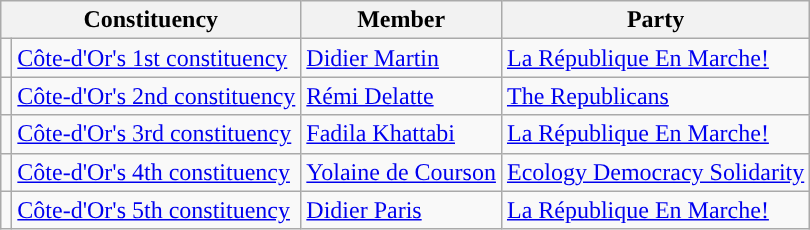<table class="wikitable">
<tr>
<th colspan="2">Constituency</th>
<th>Member</th>
<th>Party</th>
</tr>
<tr>
<td style="background-color: "></td>
<td><a href='#'>Côte-d'Or's 1st constituency</a></td>
<td><a href='#'>Didier Martin</a></td>
<td><a href='#'>La République En Marche!</a></td>
</tr>
<tr>
<td style="background-color: "></td>
<td><a href='#'>Côte-d'Or's 2nd constituency</a></td>
<td><a href='#'>Rémi Delatte</a></td>
<td><a href='#'>The Republicans</a></td>
</tr>
<tr>
<td style="background-color: "></td>
<td><a href='#'>Côte-d'Or's 3rd constituency</a></td>
<td><a href='#'>Fadila Khattabi</a></td>
<td><a href='#'>La République En Marche!</a></td>
</tr>
<tr>
<td style="background-color: "></td>
<td><a href='#'>Côte-d'Or's 4th constituency</a></td>
<td><a href='#'>Yolaine de Courson</a></td>
<td><a href='#'>Ecology Democracy Solidarity</a></td>
</tr>
<tr>
<td style="background-color: "></td>
<td><a href='#'>Côte-d'Or's 5th constituency</a></td>
<td><a href='#'>Didier Paris</a></td>
<td><a href='#'>La République En Marche!</a></td>
</tr>
</table>
